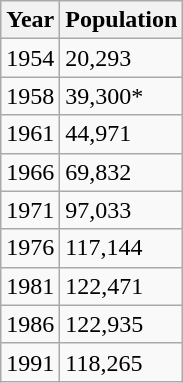<table class="wikitable">
<tr>
<th>Year</th>
<th>Population</th>
</tr>
<tr>
<td>1954</td>
<td>20,293</td>
</tr>
<tr>
<td>1958</td>
<td>39,300*</td>
</tr>
<tr>
<td>1961</td>
<td>44,971</td>
</tr>
<tr>
<td>1966</td>
<td>69,832</td>
</tr>
<tr>
<td>1971</td>
<td>97,033</td>
</tr>
<tr>
<td>1976</td>
<td>117,144</td>
</tr>
<tr>
<td>1981</td>
<td>122,471</td>
</tr>
<tr>
<td>1986</td>
<td>122,935</td>
</tr>
<tr>
<td>1991</td>
<td>118,265</td>
</tr>
</table>
